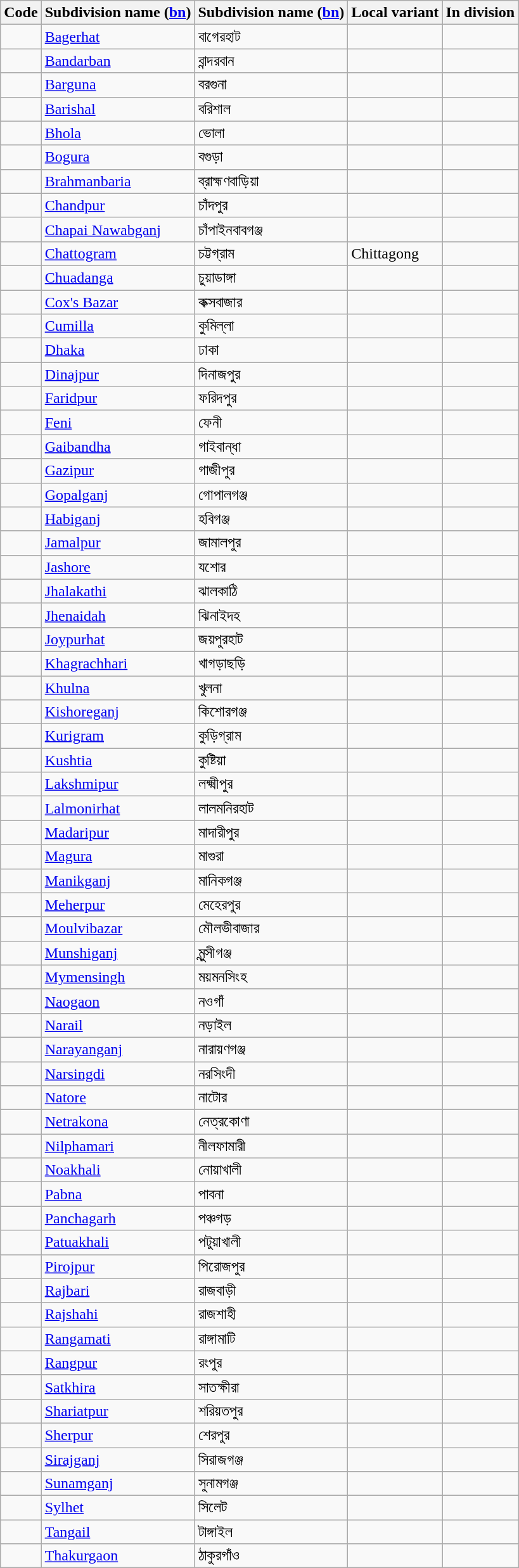<table class="wikitable sortable">
<tr>
<th>Code</th>
<th>Subdivision name (<a href='#'>bn</a>)</th>
<th>Subdivision name (<a href='#'>bn</a>)</th>
<th>Local variant</th>
<th>In division</th>
</tr>
<tr>
<td></td>
<td><a href='#'>Bagerhat</a></td>
<td>বাগেরহাট</td>
<td></td>
<td><a href='#'></a></td>
</tr>
<tr>
<td></td>
<td><a href='#'>Bandarban</a></td>
<td>বান্দরবান</td>
<td></td>
<td><a href='#'></a></td>
</tr>
<tr>
<td></td>
<td><a href='#'>Barguna</a></td>
<td>বরগুনা</td>
<td></td>
<td><a href='#'></a></td>
</tr>
<tr>
<td></td>
<td><a href='#'>Barishal</a></td>
<td>বরিশাল</td>
<td></td>
<td><a href='#'></a></td>
</tr>
<tr>
<td></td>
<td><a href='#'>Bhola</a></td>
<td>ভোলা</td>
<td></td>
<td><a href='#'></a></td>
</tr>
<tr>
<td></td>
<td><a href='#'>Bogura</a></td>
<td>বগুড়া</td>
<td></td>
<td><a href='#'></a></td>
</tr>
<tr>
<td></td>
<td><a href='#'>Brahmanbaria</a></td>
<td>ব্রাহ্মণবাড়িয়া</td>
<td></td>
<td><a href='#'></a></td>
</tr>
<tr>
<td></td>
<td><a href='#'>Chandpur</a></td>
<td>চাঁদপুর</td>
<td></td>
<td><a href='#'></a></td>
</tr>
<tr>
<td></td>
<td><a href='#'>Chapai Nawabganj</a></td>
<td>চাঁপাইনবাবগঞ্জ</td>
<td></td>
<td><a href='#'></a></td>
</tr>
<tr>
<td></td>
<td><a href='#'>Chattogram</a></td>
<td>চট্টগ্রাম</td>
<td>Chittagong</td>
<td><a href='#'></a></td>
</tr>
<tr>
<td></td>
<td><a href='#'>Chuadanga</a></td>
<td>চুয়াডাঙ্গা</td>
<td></td>
<td><a href='#'></a></td>
</tr>
<tr>
<td></td>
<td><a href='#'>Cox's Bazar</a></td>
<td>কক্সবাজার</td>
<td></td>
<td><a href='#'></a></td>
</tr>
<tr>
<td></td>
<td><a href='#'>Cumilla</a></td>
<td>কুমিল্লা</td>
<td></td>
<td><a href='#'></a></td>
</tr>
<tr>
<td></td>
<td><a href='#'>Dhaka</a></td>
<td>ঢাকা</td>
<td></td>
<td><a href='#'></a></td>
</tr>
<tr>
<td></td>
<td><a href='#'>Dinajpur</a></td>
<td>দিনাজপুর</td>
<td></td>
<td><a href='#'></a></td>
</tr>
<tr>
<td></td>
<td><a href='#'>Faridpur</a></td>
<td>ফরিদপুর</td>
<td></td>
<td><a href='#'></a></td>
</tr>
<tr>
<td></td>
<td><a href='#'>Feni</a></td>
<td>ফেনী</td>
<td></td>
<td><a href='#'></a></td>
</tr>
<tr>
<td></td>
<td><a href='#'>Gaibandha</a></td>
<td>গাইবান্ধা</td>
<td></td>
<td><a href='#'></a></td>
</tr>
<tr>
<td></td>
<td><a href='#'>Gazipur</a></td>
<td>গাজীপুর</td>
<td></td>
<td><a href='#'></a></td>
</tr>
<tr>
<td></td>
<td><a href='#'>Gopalganj</a></td>
<td>গোপালগঞ্জ</td>
<td></td>
<td><a href='#'></a></td>
</tr>
<tr>
<td></td>
<td><a href='#'>Habiganj</a></td>
<td>হবিগঞ্জ</td>
<td></td>
<td><a href='#'></a></td>
</tr>
<tr>
<td></td>
<td><a href='#'>Jamalpur</a></td>
<td>জামালপুর</td>
<td></td>
<td><a href='#'></a></td>
</tr>
<tr>
<td></td>
<td><a href='#'>Jashore</a></td>
<td>যশোর</td>
<td></td>
<td><a href='#'></a></td>
</tr>
<tr>
<td></td>
<td><a href='#'>Jhalakathi</a></td>
<td>ঝালকাঠি</td>
<td></td>
<td><a href='#'></a></td>
</tr>
<tr>
<td></td>
<td><a href='#'>Jhenaidah</a></td>
<td>ঝিনাইদহ</td>
<td></td>
<td><a href='#'></a></td>
</tr>
<tr>
<td></td>
<td><a href='#'>Joypurhat</a></td>
<td>জয়পুরহাট</td>
<td></td>
<td><a href='#'></a></td>
</tr>
<tr>
<td></td>
<td><a href='#'>Khagrachhari</a></td>
<td>খাগড়াছড়ি</td>
<td></td>
<td><a href='#'></a></td>
</tr>
<tr>
<td></td>
<td><a href='#'>Khulna</a></td>
<td>খুলনা</td>
<td></td>
<td><a href='#'></a></td>
</tr>
<tr>
<td></td>
<td><a href='#'>Kishoreganj</a></td>
<td>কিশোরগঞ্জ</td>
<td></td>
<td><a href='#'></a></td>
</tr>
<tr>
<td></td>
<td><a href='#'>Kurigram</a></td>
<td>কুড়িগ্রাম</td>
<td></td>
<td><a href='#'></a></td>
</tr>
<tr>
<td></td>
<td><a href='#'>Kushtia</a></td>
<td>কুষ্টিয়া</td>
<td></td>
<td><a href='#'></a></td>
</tr>
<tr>
<td></td>
<td><a href='#'>Lakshmipur</a></td>
<td>লক্ষ্মীপুর</td>
<td></td>
<td><a href='#'></a></td>
</tr>
<tr>
<td></td>
<td><a href='#'>Lalmonirhat</a></td>
<td>লালমনিরহাট</td>
<td></td>
<td><a href='#'></a></td>
</tr>
<tr>
<td></td>
<td><a href='#'>Madaripur</a></td>
<td>মাদারীপুর</td>
<td></td>
<td><a href='#'></a></td>
</tr>
<tr>
<td></td>
<td><a href='#'>Magura</a></td>
<td>মাগুরা</td>
<td></td>
<td><a href='#'></a></td>
</tr>
<tr>
<td></td>
<td><a href='#'>Manikganj</a></td>
<td>মানিকগঞ্জ</td>
<td></td>
<td><a href='#'></a></td>
</tr>
<tr>
<td></td>
<td><a href='#'>Meherpur</a></td>
<td>মেহেরপুর</td>
<td></td>
<td><a href='#'></a></td>
</tr>
<tr>
<td></td>
<td><a href='#'>Moulvibazar</a></td>
<td>মৌলভীবাজার</td>
<td></td>
<td><a href='#'></a></td>
</tr>
<tr>
<td></td>
<td><a href='#'>Munshiganj</a></td>
<td>মুন্সীগঞ্জ</td>
<td></td>
<td><a href='#'></a></td>
</tr>
<tr>
<td></td>
<td><a href='#'>Mymensingh</a></td>
<td>ময়মনসিংহ</td>
<td></td>
<td><a href='#'></a></td>
</tr>
<tr>
<td></td>
<td><a href='#'>Naogaon</a></td>
<td>নওগাঁ</td>
<td></td>
<td><a href='#'></a></td>
</tr>
<tr>
<td></td>
<td><a href='#'>Narail</a></td>
<td>নড়াইল</td>
<td></td>
<td><a href='#'></a></td>
</tr>
<tr>
<td></td>
<td><a href='#'>Narayanganj</a></td>
<td>নারায়ণগঞ্জ</td>
<td></td>
<td><a href='#'></a></td>
</tr>
<tr>
<td></td>
<td><a href='#'>Narsingdi</a></td>
<td>নরসিংদী</td>
<td></td>
<td><a href='#'></a></td>
</tr>
<tr>
<td></td>
<td><a href='#'>Natore</a></td>
<td>নাটোর</td>
<td></td>
<td><a href='#'></a></td>
</tr>
<tr>
<td></td>
<td><a href='#'>Netrakona</a></td>
<td>নেত্রকোণা</td>
<td></td>
<td><a href='#'></a></td>
</tr>
<tr>
<td></td>
<td><a href='#'>Nilphamari</a></td>
<td>নীলফামারী</td>
<td></td>
<td><a href='#'></a></td>
</tr>
<tr>
<td></td>
<td><a href='#'>Noakhali</a></td>
<td>নোয়াখালী</td>
<td></td>
<td><a href='#'></a></td>
</tr>
<tr>
<td></td>
<td><a href='#'>Pabna</a></td>
<td>পাবনা</td>
<td></td>
<td><a href='#'></a></td>
</tr>
<tr>
<td></td>
<td><a href='#'>Panchagarh</a></td>
<td>পঞ্চগড়</td>
<td></td>
<td><a href='#'></a></td>
</tr>
<tr>
<td></td>
<td><a href='#'>Patuakhali</a></td>
<td>পটুয়াখালী</td>
<td></td>
<td><a href='#'></a></td>
</tr>
<tr>
<td></td>
<td><a href='#'>Pirojpur</a></td>
<td>পিরোজপুর</td>
<td></td>
<td><a href='#'></a></td>
</tr>
<tr>
<td></td>
<td><a href='#'>Rajbari</a></td>
<td>রাজবাড়ী</td>
<td></td>
<td><a href='#'></a></td>
</tr>
<tr>
<td></td>
<td><a href='#'>Rajshahi</a></td>
<td>রাজশাহী</td>
<td></td>
<td><a href='#'></a></td>
</tr>
<tr>
<td></td>
<td><a href='#'>Rangamati</a></td>
<td>রাঙ্গামাটি</td>
<td></td>
<td><a href='#'></a></td>
</tr>
<tr>
<td></td>
<td><a href='#'>Rangpur</a></td>
<td>রংপুর</td>
<td></td>
<td><a href='#'></a></td>
</tr>
<tr>
<td></td>
<td><a href='#'>Satkhira</a></td>
<td>সাতক্ষীরা</td>
<td></td>
<td><a href='#'></a></td>
</tr>
<tr>
<td></td>
<td><a href='#'>Shariatpur</a></td>
<td>শরিয়তপুর</td>
<td></td>
<td><a href='#'></a></td>
</tr>
<tr>
<td></td>
<td><a href='#'>Sherpur</a></td>
<td>শেরপুর</td>
<td></td>
<td><a href='#'></a></td>
</tr>
<tr>
<td></td>
<td><a href='#'>Sirajganj</a></td>
<td>সিরাজগঞ্জ</td>
<td></td>
<td><a href='#'></a></td>
</tr>
<tr>
<td></td>
<td><a href='#'>Sunamganj</a></td>
<td>সুনামগঞ্জ</td>
<td></td>
<td><a href='#'></a></td>
</tr>
<tr>
<td></td>
<td><a href='#'>Sylhet</a></td>
<td>সিলেট</td>
<td></td>
<td><a href='#'></a></td>
</tr>
<tr>
<td></td>
<td><a href='#'>Tangail</a></td>
<td>টাঙ্গাইল</td>
<td></td>
<td><a href='#'></a></td>
</tr>
<tr>
<td></td>
<td><a href='#'>Thakurgaon</a></td>
<td>ঠাকুরগাঁও</td>
<td></td>
<td><a href='#'></a></td>
</tr>
</table>
